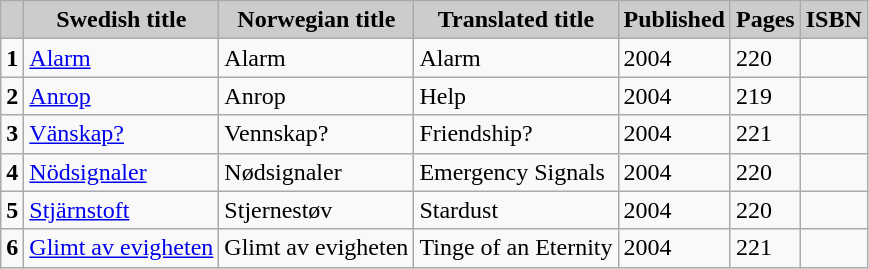<table class="wikitable">
<tr>
<th style="background-color: #CCCCCC"></th>
<th style="background-color: #CCCCCC"><strong>Swedish title</strong></th>
<th style="background-color: #CCCCCC"><strong>Norwegian title</strong></th>
<th style="background-color: #CCCCCC"><strong>Translated title</strong></th>
<th style="background-color: #CCCCCC"><strong>Published</strong></th>
<th style="background-color: #CCCCCC"><strong>Pages</strong></th>
<th style="background-color: #CCCCCC"><strong>ISBN</strong></th>
</tr>
<tr>
<td><strong>1</strong></td>
<td><a href='#'>Alarm</a></td>
<td>Alarm</td>
<td>Alarm</td>
<td>2004</td>
<td>220</td>
<td></td>
</tr>
<tr>
<td><strong>2</strong></td>
<td><a href='#'>Anrop</a></td>
<td>Anrop</td>
<td>Help</td>
<td>2004</td>
<td>219</td>
<td></td>
</tr>
<tr>
<td><strong>3</strong></td>
<td><a href='#'>Vänskap?</a></td>
<td>Vennskap?</td>
<td>Friendship?</td>
<td>2004</td>
<td>221</td>
<td></td>
</tr>
<tr>
<td><strong>4</strong></td>
<td><a href='#'>Nödsignaler</a></td>
<td>Nødsignaler</td>
<td>Emergency Signals</td>
<td>2004</td>
<td>220</td>
<td></td>
</tr>
<tr>
<td><strong>5</strong></td>
<td><a href='#'>Stjärnstoft</a></td>
<td>Stjernestøv</td>
<td>Stardust</td>
<td>2004</td>
<td>220</td>
<td></td>
</tr>
<tr>
<td><strong>6</strong></td>
<td><a href='#'>Glimt av evigheten</a></td>
<td>Glimt av evigheten</td>
<td>Tinge of an Eternity</td>
<td>2004</td>
<td>221</td>
<td></td>
</tr>
</table>
